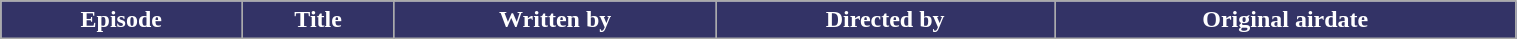<table class="wikitable plainrowheaders" style="width:80%;">
<tr style="color:#ffffff;">
<th style="background:#333366;">Episode</th>
<th style="background:#333366;">Title</th>
<th style="background:#333366;">Written by</th>
<th style="background:#333366;">Directed by</th>
<th style="background:#333366;">Original airdate<br>




</th>
</tr>
</table>
